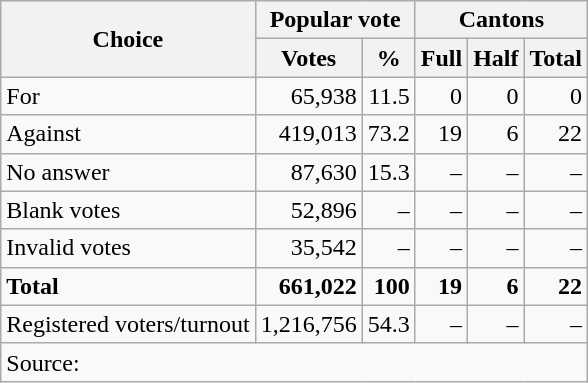<table class=wikitable style=text-align:right>
<tr>
<th rowspan=2>Choice</th>
<th colspan=2>Popular vote</th>
<th colspan=3>Cantons</th>
</tr>
<tr>
<th>Votes</th>
<th>%</th>
<th>Full</th>
<th>Half</th>
<th>Total</th>
</tr>
<tr>
<td align=left>For</td>
<td>65,938</td>
<td>11.5</td>
<td>0</td>
<td>0</td>
<td>0</td>
</tr>
<tr>
<td align=left>Against</td>
<td>419,013</td>
<td>73.2</td>
<td>19</td>
<td>6</td>
<td>22</td>
</tr>
<tr>
<td align=left>No answer</td>
<td>87,630</td>
<td>15.3</td>
<td>–</td>
<td>–</td>
<td>–</td>
</tr>
<tr>
<td align=left>Blank votes</td>
<td>52,896</td>
<td>–</td>
<td>–</td>
<td>–</td>
<td>–</td>
</tr>
<tr>
<td align=left>Invalid votes</td>
<td>35,542</td>
<td>–</td>
<td>–</td>
<td>–</td>
<td>–</td>
</tr>
<tr>
<td align=left><strong>Total</strong></td>
<td><strong>661,022</strong></td>
<td><strong>100</strong></td>
<td><strong>19</strong></td>
<td><strong>6</strong></td>
<td><strong>22</strong></td>
</tr>
<tr>
<td align=left>Registered voters/turnout</td>
<td>1,216,756</td>
<td>54.3</td>
<td>–</td>
<td>–</td>
<td>–</td>
</tr>
<tr>
<td align=left colspan=6>Source: </td>
</tr>
</table>
